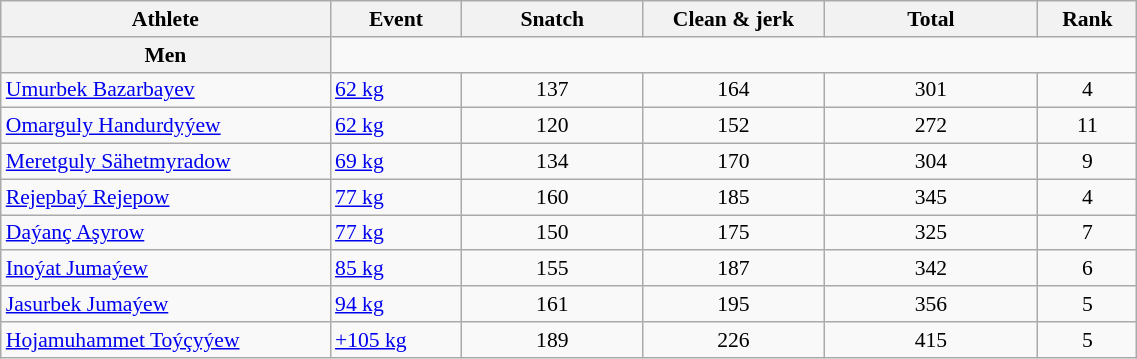<table class="wikitable" width="60%" style="text-align:center; font-size:90%">
<tr>
<th width="20%">Athlete</th>
<th width="8%">Event</th>
<th width="11%">Snatch</th>
<th width="11%">Clean & jerk</th>
<th width="13%">Total</th>
<th width="6%">Rank</th>
</tr>
<tr>
<th>Men</th>
</tr>
<tr>
<td align="left"><a href='#'>Umurbek Bazarbayev</a></td>
<td align="left"><a href='#'>62 kg</a></td>
<td>137</td>
<td>164</td>
<td>301</td>
<td>4</td>
</tr>
<tr>
<td align="left"><a href='#'>Omarguly Handurdyýew</a></td>
<td align="left"><a href='#'>62 kg</a></td>
<td>120</td>
<td>152</td>
<td>272</td>
<td>11</td>
</tr>
<tr>
<td align="left"><a href='#'>Meretguly Sähetmyradow</a></td>
<td align="left"><a href='#'>69 kg</a></td>
<td>134</td>
<td>170</td>
<td>304</td>
<td>9</td>
</tr>
<tr>
<td align="left"><a href='#'>Rejepbaý Rejepow</a></td>
<td align="left"><a href='#'>77 kg</a></td>
<td>160</td>
<td>185</td>
<td>345</td>
<td>4</td>
</tr>
<tr>
<td align="left"><a href='#'>Daýanç Aşyrow</a></td>
<td align="left"><a href='#'>77 kg</a></td>
<td>150</td>
<td>175</td>
<td>325</td>
<td>7</td>
</tr>
<tr>
<td align="left"><a href='#'>Inoýat Jumaýew</a></td>
<td align="left"><a href='#'>85 kg</a></td>
<td>155</td>
<td>187</td>
<td>342</td>
<td>6</td>
</tr>
<tr>
<td align="left"><a href='#'>Jasurbek Jumaýew</a></td>
<td align="left"><a href='#'>94 kg</a></td>
<td>161</td>
<td>195</td>
<td>356</td>
<td>5</td>
</tr>
<tr>
<td align="left"><a href='#'>Hojamuhammet Toýçyýew</a></td>
<td align="left"><a href='#'>+105 kg</a></td>
<td>189</td>
<td>226</td>
<td>415</td>
<td>5</td>
</tr>
</table>
